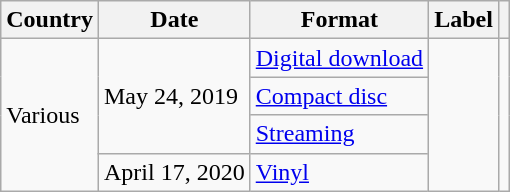<table class="wikitable">
<tr>
<th>Country</th>
<th>Date</th>
<th>Format</th>
<th>Label</th>
<th></th>
</tr>
<tr>
<td rowspan="4">Various</td>
<td rowspan="3">May 24, 2019</td>
<td><a href='#'>Digital download</a></td>
<td rowspan="4"></td>
<td rowspan="4"></td>
</tr>
<tr>
<td><a href='#'>Compact disc</a></td>
</tr>
<tr>
<td><a href='#'>Streaming</a></td>
</tr>
<tr>
<td>April 17, 2020</td>
<td><a href='#'>Vinyl</a></td>
</tr>
</table>
